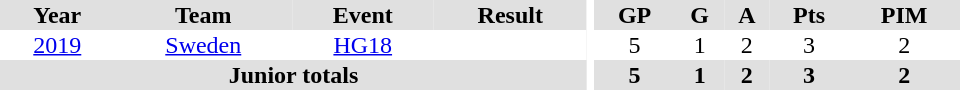<table border="0" cellpadding="1" cellspacing="0" ID="Table3" style="text-align:center; width:40em;">
<tr bgcolor="#e0e0e0">
<th>Year</th>
<th>Team</th>
<th>Event</th>
<th>Result</th>
<th rowspan="99" bgcolor="#ffffff"></th>
<th>GP</th>
<th>G</th>
<th>A</th>
<th>Pts</th>
<th>PIM</th>
</tr>
<tr>
<td><a href='#'>2019</a></td>
<td><a href='#'>Sweden</a></td>
<td><a href='#'>HG18</a></td>
<td></td>
<td>5</td>
<td>1</td>
<td>2</td>
<td>3</td>
<td>2</td>
</tr>
<tr bgcolor="#e0e0e0">
<th colspan="4">Junior totals</th>
<th>5</th>
<th>1</th>
<th>2</th>
<th>3</th>
<th>2</th>
</tr>
</table>
